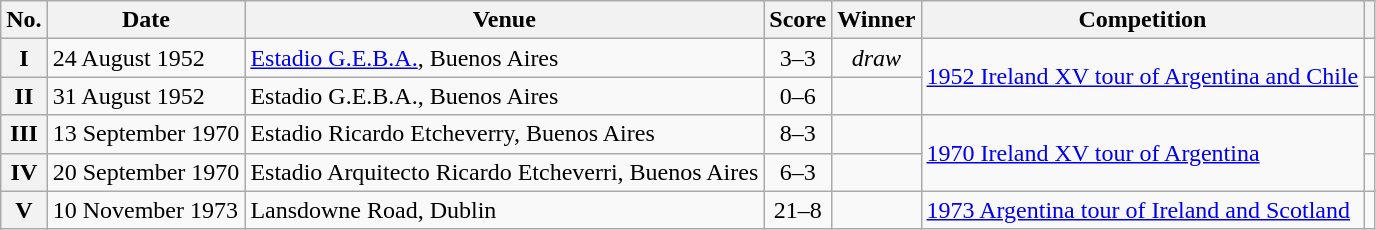<table class="wikitable">
<tr>
<th>No.</th>
<th>Date</th>
<th>Venue</th>
<th>Score</th>
<th>Winner</th>
<th>Competition</th>
<th></th>
</tr>
<tr>
<th>I</th>
<td>24 August 1952</td>
<td><a href='#'>Estadio G.E.B.A.</a>, Buenos Aires</td>
<td style="text-align:center">3–3</td>
<td style="text-align:center"><em>draw</em></td>
<td rowspan=2><a href='#'>1952 Ireland XV tour of Argentina and Chile</a></td>
<td style="text-align:center"></td>
</tr>
<tr>
<th>II</th>
<td>31 August 1952</td>
<td>Estadio G.E.B.A., Buenos Aires</td>
<td style="text-align:center">0–6</td>
<td></td>
<td style="text-align:center"></td>
</tr>
<tr>
<th>III</th>
<td>13 September 1970</td>
<td>Estadio Ricardo Etcheverry, Buenos Aires</td>
<td style="text-align:center">8–3</td>
<td></td>
<td rowspan=2><a href='#'>1970 Ireland XV tour of Argentina</a></td>
<td style="text-align:center"></td>
</tr>
<tr>
<th>IV</th>
<td>20 September 1970</td>
<td>Estadio Arquitecto Ricardo Etcheverri, Buenos Aires</td>
<td style="text-align:center">6–3</td>
<td></td>
<td style="text-align:center"></td>
</tr>
<tr>
<th>V</th>
<td>10 November 1973</td>
<td>Lansdowne Road, Dublin</td>
<td style="text-align:center">21–8</td>
<td></td>
<td><a href='#'>1973 Argentina tour of Ireland and Scotland</a></td>
<td style="text-align:center"></td>
</tr>
</table>
